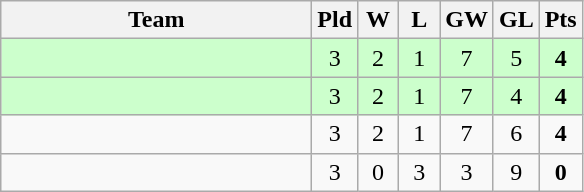<table class="wikitable" style="text-align:center">
<tr>
<th width=200>Team</th>
<th width=20>Pld</th>
<th width=20>W</th>
<th width=20>L</th>
<th width=20>GW</th>
<th width=20>GL</th>
<th width=20>Pts</th>
</tr>
<tr bgcolor=#ccffcc>
<td style="text-align:left;"></td>
<td>3</td>
<td>2</td>
<td>1</td>
<td>7</td>
<td>5</td>
<td><strong>4</strong></td>
</tr>
<tr bgcolor=#ccffcc>
<td style="text-align:left;"></td>
<td>3</td>
<td>2</td>
<td>1</td>
<td>7</td>
<td>4</td>
<td><strong>4</strong></td>
</tr>
<tr>
<td style="text-align:left;"></td>
<td>3</td>
<td>2</td>
<td>1</td>
<td>7</td>
<td>6</td>
<td><strong>4</strong></td>
</tr>
<tr>
<td style="text-align:left;"></td>
<td>3</td>
<td>0</td>
<td>3</td>
<td>3</td>
<td>9</td>
<td><strong>0</strong></td>
</tr>
</table>
